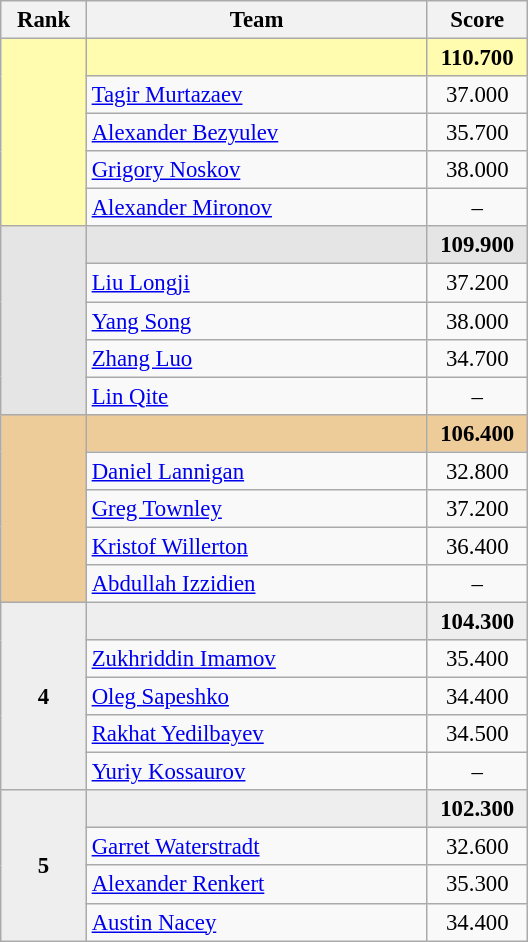<table class="wikitable" style="text-align:center; font-size:95%">
<tr>
<th style="width:50px;">Rank</th>
<th style="width:220px;">Team</th>
<th style="width:60px;">Score</th>
</tr>
<tr style="background:#fffcaf;">
<td rowspan=5></td>
<td style="text-align:left;"><strong></strong></td>
<td><strong>110.700</strong></td>
</tr>
<tr>
<td style="text-align:left;"><a href='#'>Tagir Murtazaev</a></td>
<td>37.000</td>
</tr>
<tr>
<td style="text-align:left;"><a href='#'>Alexander Bezyulev</a></td>
<td>35.700</td>
</tr>
<tr>
<td style="text-align:left;"><a href='#'>Grigory Noskov</a></td>
<td>38.000</td>
</tr>
<tr>
<td style="text-align:left;"><a href='#'>Alexander Mironov</a></td>
<td>–</td>
</tr>
<tr style="background:#e5e5e5;">
<td rowspan=5></td>
<td style="text-align:left;"><strong></strong></td>
<td><strong>109.900</strong></td>
</tr>
<tr>
<td style="text-align:left;"><a href='#'>Liu Longji</a></td>
<td>37.200</td>
</tr>
<tr>
<td style="text-align:left;"><a href='#'>Yang Song</a></td>
<td>38.000</td>
</tr>
<tr>
<td style="text-align:left;"><a href='#'>Zhang Luo</a></td>
<td>34.700</td>
</tr>
<tr>
<td style="text-align:left;"><a href='#'>Lin Qite</a></td>
<td>–</td>
</tr>
<tr style="background:#ec9;">
<td rowspan=5></td>
<td style="text-align:left;"><strong></strong></td>
<td><strong>106.400</strong></td>
</tr>
<tr>
<td style="text-align:left;"><a href='#'>Daniel Lannigan</a></td>
<td>32.800</td>
</tr>
<tr>
<td style="text-align:left;"><a href='#'>Greg Townley</a></td>
<td>37.200</td>
</tr>
<tr>
<td style="text-align:left;"><a href='#'>Kristof Willerton</a></td>
<td>36.400</td>
</tr>
<tr>
<td style="text-align:left;"><a href='#'>Abdullah Izzidien</a></td>
<td>–</td>
</tr>
<tr style="background:#eee;">
<td rowspan=5><strong>4</strong></td>
<td style="text-align:left;"><strong></strong></td>
<td><strong>104.300</strong></td>
</tr>
<tr>
<td style="text-align:left;"><a href='#'>Zukhriddin Imamov</a></td>
<td>35.400</td>
</tr>
<tr>
<td style="text-align:left;"><a href='#'>Oleg Sapeshko</a></td>
<td>34.400</td>
</tr>
<tr>
<td style="text-align:left;"><a href='#'>Rakhat Yedilbayev</a></td>
<td>34.500</td>
</tr>
<tr>
<td style="text-align:left;"><a href='#'>Yuriy Kossaurov</a></td>
<td>–</td>
</tr>
<tr style="background:#eee;">
<td rowspan=4><strong>5</strong></td>
<td style="text-align:left;"><strong></strong></td>
<td><strong>102.300</strong></td>
</tr>
<tr>
<td style="text-align:left;"><a href='#'>Garret Waterstradt</a></td>
<td>32.600</td>
</tr>
<tr>
<td style="text-align:left;"><a href='#'>Alexander Renkert</a></td>
<td>35.300</td>
</tr>
<tr>
<td style="text-align:left;"><a href='#'>Austin Nacey</a></td>
<td>34.400</td>
</tr>
</table>
